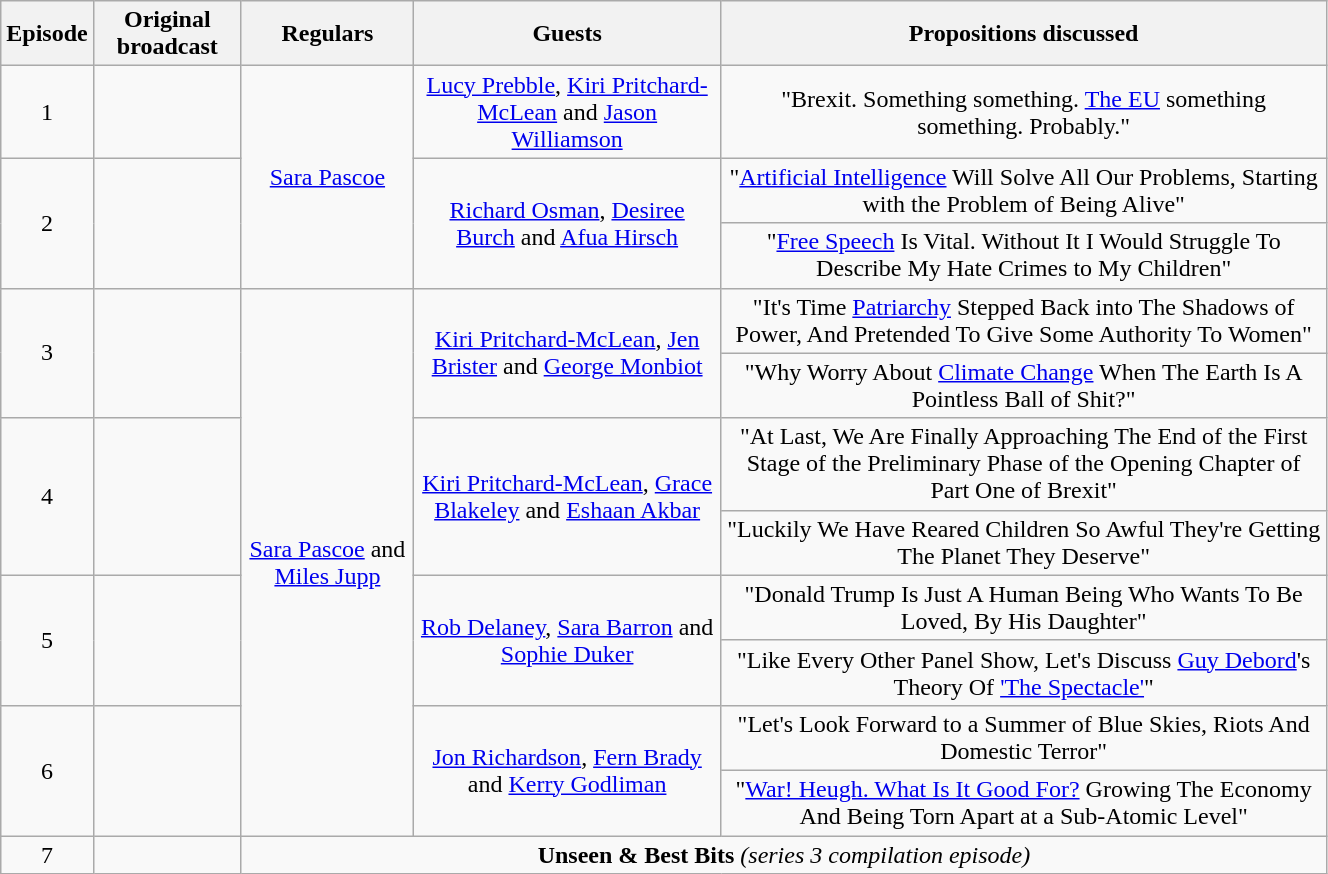<table class="wikitable" style="text-align:center; width:70%;">
<tr>
<th>Episode</th>
<th>Original broadcast</th>
<th>Regulars</th>
<th>Guests</th>
<th>Propositions discussed</th>
</tr>
<tr>
<td>1</td>
<td></td>
<td rowspan="3"><a href='#'>Sara Pascoe</a></td>
<td><a href='#'>Lucy Prebble</a>, <a href='#'>Kiri Pritchard-McLean</a> and <a href='#'>Jason Williamson</a></td>
<td>"Brexit. Something something. <a href='#'>The EU</a> something something. Probably."</td>
</tr>
<tr>
<td rowspan="2">2</td>
<td rowspan="2"></td>
<td rowspan="2"><a href='#'>Richard Osman</a>, <a href='#'>Desiree Burch</a> and <a href='#'>Afua Hirsch</a></td>
<td>"<a href='#'>Artificial Intelligence</a> Will Solve All Our Problems, Starting with the Problem of Being Alive"</td>
</tr>
<tr>
<td>"<a href='#'>Free Speech</a> Is Vital. Without It I Would Struggle To Describe My Hate Crimes to My Children"</td>
</tr>
<tr>
<td rowspan="2">3</td>
<td rowspan="2"></td>
<td rowspan="8"><a href='#'>Sara Pascoe</a> and <a href='#'>Miles Jupp</a></td>
<td rowspan="2"><a href='#'>Kiri Pritchard-McLean</a>, <a href='#'>Jen Brister</a> and <a href='#'>George Monbiot</a></td>
<td>"It's Time <a href='#'>Patriarchy</a> Stepped Back into The Shadows of Power, And Pretended To Give Some Authority To Women"</td>
</tr>
<tr>
<td>"Why Worry About <a href='#'>Climate Change</a> When The Earth Is A Pointless Ball of Shit?"</td>
</tr>
<tr>
<td rowspan="2">4</td>
<td rowspan="2"></td>
<td rowspan="2"><a href='#'>Kiri Pritchard-McLean</a>, <a href='#'>Grace Blakeley</a> and <a href='#'>Eshaan Akbar</a></td>
<td>"At Last, We Are Finally Approaching The End of the First Stage of the Preliminary Phase of the Opening Chapter of Part One of Brexit"</td>
</tr>
<tr>
<td>"Luckily We Have Reared Children So Awful They're Getting The Planet They Deserve"</td>
</tr>
<tr>
<td rowspan="2">5</td>
<td rowspan="2"></td>
<td rowspan="2"><a href='#'>Rob Delaney</a>, <a href='#'>Sara Barron</a> and <a href='#'>Sophie Duker</a></td>
<td>"Donald Trump Is Just A Human Being Who Wants To Be Loved, By His Daughter"</td>
</tr>
<tr>
<td>"Like Every Other Panel Show, Let's Discuss <a href='#'>Guy Debord</a>'s Theory Of <a href='#'>'The Spectacle'</a>"</td>
</tr>
<tr>
<td rowspan="2">6</td>
<td rowspan="2"></td>
<td rowspan="2"><a href='#'>Jon Richardson</a>, <a href='#'>Fern Brady</a> and <a href='#'>Kerry Godliman</a></td>
<td>"Let's Look Forward to a Summer of Blue Skies, Riots And Domestic Terror"</td>
</tr>
<tr>
<td>"<a href='#'>War! Heugh. What Is It Good For?</a> Growing The Economy And Being Torn Apart at a Sub-Atomic Level"</td>
</tr>
<tr>
<td>7</td>
<td></td>
<td colspan="3"><strong>Unseen & Best Bits</strong> <em>(series 3 compilation episode)</em></td>
</tr>
</table>
